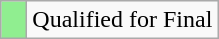<table class="wikitable">
<tr>
<td width=10px bgcolor=#90EE90></td>
<td>Qualified for Final</td>
</tr>
</table>
